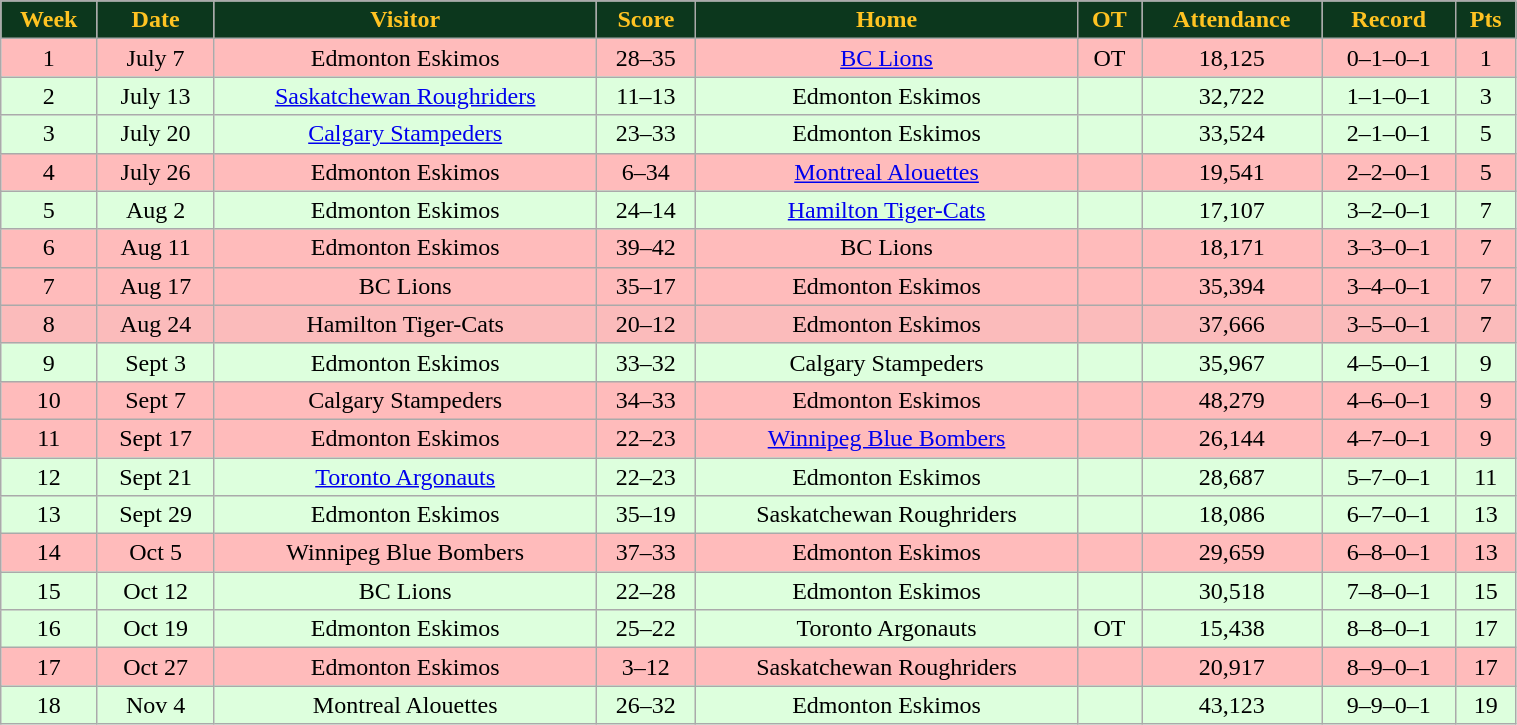<table class="wikitable" width="80%">
<tr align="center" style="background:#0C371D;color:#ffc322;">
<td><strong>Week</strong></td>
<td><strong>Date</strong></td>
<td><strong>Visitor</strong></td>
<td><strong>Score</strong></td>
<td><strong>Home</strong></td>
<td><strong>OT</strong></td>
<td><strong>Attendance</strong></td>
<td><strong>Record</strong></td>
<td><strong>Pts</strong></td>
</tr>
<tr align="center" bgcolor="#ffbbbb">
<td>1</td>
<td>July 7</td>
<td>Edmonton Eskimos</td>
<td>28–35</td>
<td><a href='#'>BC Lions</a></td>
<td>OT</td>
<td>18,125</td>
<td>0–1–0–1</td>
<td>1</td>
</tr>
<tr align="center" bgcolor="#ddffdd">
<td>2</td>
<td>July 13</td>
<td><a href='#'>Saskatchewan Roughriders</a></td>
<td>11–13</td>
<td>Edmonton Eskimos</td>
<td></td>
<td>32,722</td>
<td>1–1–0–1</td>
<td>3</td>
</tr>
<tr align="center" bgcolor="#ddffdd">
<td>3</td>
<td>July 20</td>
<td><a href='#'>Calgary Stampeders</a></td>
<td>23–33</td>
<td>Edmonton Eskimos</td>
<td></td>
<td>33,524</td>
<td>2–1–0–1</td>
<td>5</td>
</tr>
<tr align="center" bgcolor="#ffbbbb">
<td>4</td>
<td>July 26</td>
<td>Edmonton Eskimos</td>
<td>6–34</td>
<td><a href='#'>Montreal Alouettes</a></td>
<td></td>
<td>19,541</td>
<td>2–2–0–1</td>
<td>5</td>
</tr>
<tr align="center" bgcolor="#ddffdd">
<td>5</td>
<td>Aug 2</td>
<td>Edmonton Eskimos</td>
<td>24–14</td>
<td><a href='#'>Hamilton Tiger-Cats</a></td>
<td></td>
<td>17,107</td>
<td>3–2–0–1</td>
<td>7</td>
</tr>
<tr align="center" bgcolor="#ffbbbb">
<td>6</td>
<td>Aug 11</td>
<td>Edmonton Eskimos</td>
<td>39–42</td>
<td>BC Lions</td>
<td></td>
<td>18,171</td>
<td>3–3–0–1</td>
<td>7</td>
</tr>
<tr align="center" bgcolor="#ffbbbb">
<td>7</td>
<td>Aug 17</td>
<td>BC Lions</td>
<td>35–17</td>
<td>Edmonton Eskimos</td>
<td></td>
<td>35,394</td>
<td>3–4–0–1</td>
<td>7</td>
</tr>
<tr align="center" bgcolor="#fbbbbb">
<td>8</td>
<td>Aug 24</td>
<td>Hamilton Tiger-Cats</td>
<td>20–12</td>
<td>Edmonton Eskimos</td>
<td></td>
<td>37,666</td>
<td>3–5–0–1</td>
<td>7</td>
</tr>
<tr align="center" bgcolor="#ddffdd">
<td>9</td>
<td>Sept 3</td>
<td>Edmonton Eskimos</td>
<td>33–32</td>
<td>Calgary Stampeders</td>
<td></td>
<td>35,967</td>
<td>4–5–0–1</td>
<td>9</td>
</tr>
<tr align="center" bgcolor="#ffbbbb">
<td>10</td>
<td>Sept 7</td>
<td>Calgary Stampeders</td>
<td>34–33</td>
<td>Edmonton Eskimos</td>
<td></td>
<td>48,279</td>
<td>4–6–0–1</td>
<td>9</td>
</tr>
<tr align="center" bgcolor="#ffbbbb">
<td>11</td>
<td>Sept 17</td>
<td>Edmonton Eskimos</td>
<td>22–23</td>
<td><a href='#'>Winnipeg Blue Bombers</a></td>
<td></td>
<td>26,144</td>
<td>4–7–0–1</td>
<td>9</td>
</tr>
<tr align="center" bgcolor="#ddffdd">
<td>12</td>
<td>Sept 21</td>
<td><a href='#'>Toronto Argonauts</a></td>
<td>22–23</td>
<td>Edmonton Eskimos</td>
<td></td>
<td>28,687</td>
<td>5–7–0–1</td>
<td>11</td>
</tr>
<tr align="center" bgcolor="ddffdd">
<td>13</td>
<td>Sept 29</td>
<td>Edmonton Eskimos</td>
<td>35–19</td>
<td>Saskatchewan Roughriders</td>
<td></td>
<td>18,086</td>
<td>6–7–0–1</td>
<td>13</td>
</tr>
<tr align="center" bgcolor="ffbbbb">
<td>14</td>
<td>Oct 5</td>
<td>Winnipeg Blue Bombers</td>
<td>37–33</td>
<td>Edmonton Eskimos</td>
<td></td>
<td>29,659</td>
<td>6–8–0–1</td>
<td>13</td>
</tr>
<tr align="center" bgcolor="#ddffdd">
<td>15</td>
<td>Oct 12</td>
<td>BC Lions</td>
<td>22–28</td>
<td>Edmonton Eskimos</td>
<td></td>
<td>30,518</td>
<td>7–8–0–1</td>
<td>15</td>
</tr>
<tr align="center" bgcolor="#ddffdd">
<td>16</td>
<td>Oct 19</td>
<td>Edmonton Eskimos</td>
<td>25–22</td>
<td>Toronto Argonauts</td>
<td>OT</td>
<td>15,438</td>
<td>8–8–0–1</td>
<td>17</td>
</tr>
<tr align="center" bgcolor="#ffbbbb">
<td>17</td>
<td>Oct 27</td>
<td>Edmonton Eskimos</td>
<td>3–12</td>
<td>Saskatchewan Roughriders</td>
<td></td>
<td>20,917</td>
<td>8–9–0–1</td>
<td>17</td>
</tr>
<tr align="center" bgcolor="#ddffdd">
<td>18</td>
<td>Nov 4</td>
<td>Montreal Alouettes</td>
<td>26–32</td>
<td>Edmonton Eskimos</td>
<td></td>
<td>43,123</td>
<td>9–9–0–1</td>
<td>19</td>
</tr>
</table>
